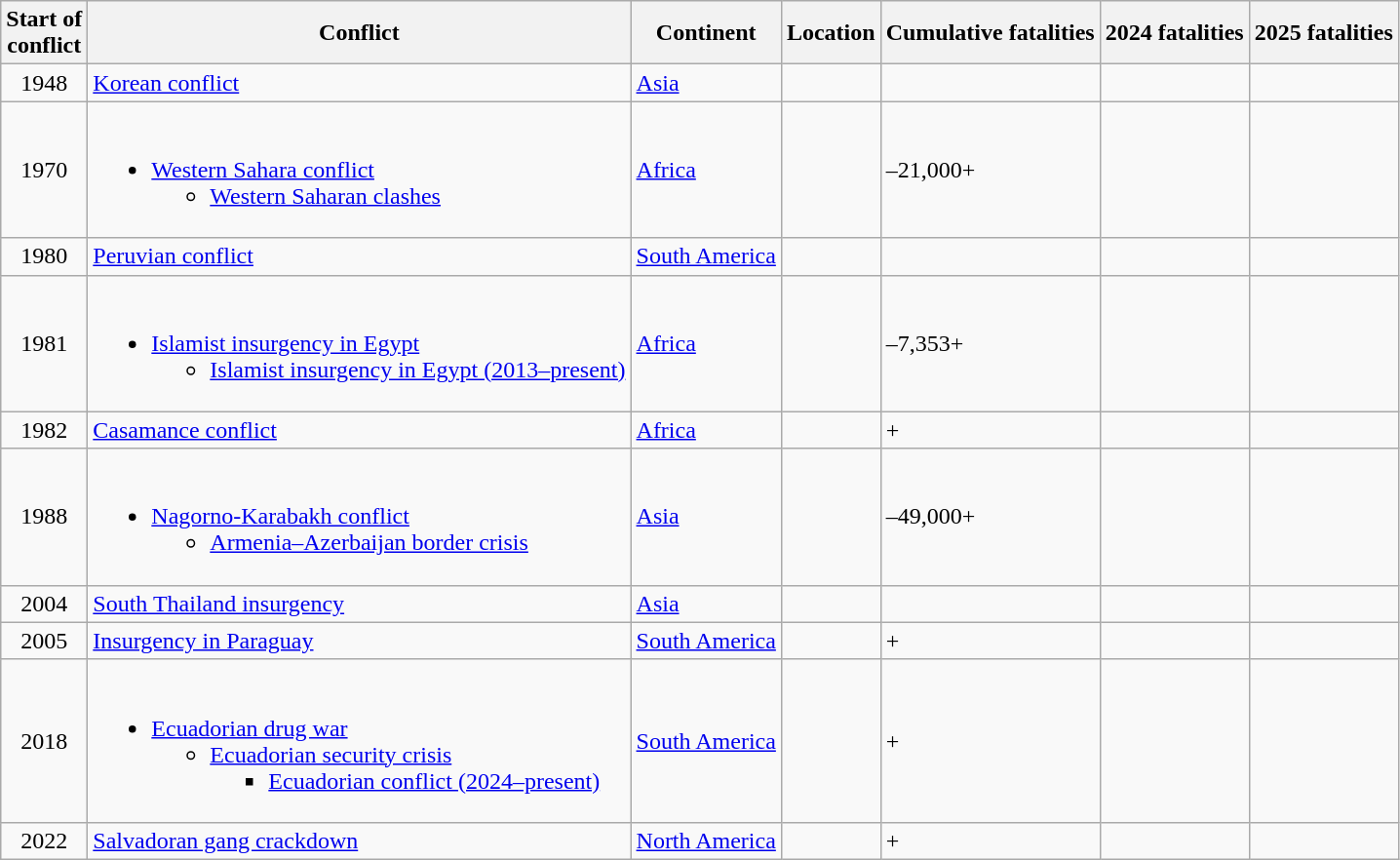<table class="wikitable sortable" id="conflicts1">
<tr>
<th>Start of<br>conflict</th>
<th>Conflict</th>
<th>Continent</th>
<th>Location</th>
<th data-sort-type="number">Cumulative fatalities</th>
<th data-sort-type="number">2024 fatalities</th>
<th data-sort-type="number">2025 fatalities</th>
</tr>
<tr>
<td style="text-align:center;">1948</td>
<td><a href='#'>Korean conflict</a></td>
<td><a href='#'>Asia</a></td>
<td><em></em><br><em></em></td>
<td></td>
<td></td>
<td></td>
</tr>
<tr>
<td style="text-align:center;">1970</td>
<td><br><ul><li><a href='#'>Western Sahara conflict</a><ul><li><a href='#'>Western Saharan clashes</a></li></ul></li></ul></td>
<td><a href='#'>Africa</a></td>
<td><br><em></em></td>
<td>–21,000+</td>
<td></td>
<td></td>
</tr>
<tr>
<td style="text-align:center;">1980</td>
<td><a href='#'>Peruvian conflict</a></td>
<td><a href='#'>South America</a></td>
<td></td>
<td></td>
<td></td>
<td></td>
</tr>
<tr>
<td style="text-align:center;">1981</td>
<td><br><ul><li><a href='#'>Islamist insurgency in Egypt</a><ul><li><a href='#'>Islamist insurgency in Egypt (2013–present)</a></li></ul></li></ul></td>
<td><a href='#'>Africa</a></td>
<td></td>
<td>–7,353+</td>
<td></td>
<td></td>
</tr>
<tr>
<td style="text-align:center;">1982</td>
<td><a href='#'>Casamance conflict</a></td>
<td><a href='#'>Africa</a></td>
<td></td>
<td>+</td>
<td></td>
<td></td>
</tr>
<tr>
<td style="text-align:center;">1988</td>
<td><br><ul><li><a href='#'>Nagorno-Karabakh conflict</a><ul><li><a href='#'>Armenia–Azerbaijan border crisis</a></li></ul></li></ul></td>
<td><a href='#'>Asia</a></td>
<td><br></td>
<td>–49,000+</td>
<td></td>
<td></td>
</tr>
<tr>
<td style="text-align:center;">2004</td>
<td><a href='#'>South Thailand insurgency</a></td>
<td><a href='#'>Asia</a></td>
<td></td>
<td></td>
<td></td>
<td></td>
</tr>
<tr>
<td style="text-align:center;">2005</td>
<td><a href='#'>Insurgency in Paraguay</a></td>
<td><a href='#'>South America</a></td>
<td></td>
<td>+</td>
<td></td>
<td></td>
</tr>
<tr>
<td style="text-align:center;">2018</td>
<td><br><ul><li><a href='#'>Ecuadorian drug war</a><ul><li><a href='#'>Ecuadorian security crisis</a><ul><li><a href='#'>Ecuadorian conflict (2024–present)</a></li></ul></li></ul></li></ul></td>
<td><a href='#'>South America</a></td>
<td></td>
<td>+</td>
<td></td>
<td></td>
</tr>
<tr>
<td style="text-align:center;">2022</td>
<td><a href='#'>Salvadoran gang crackdown</a></td>
<td><a href='#'>North America</a></td>
<td></td>
<td>+</td>
<td></td>
<td></td>
</tr>
</table>
